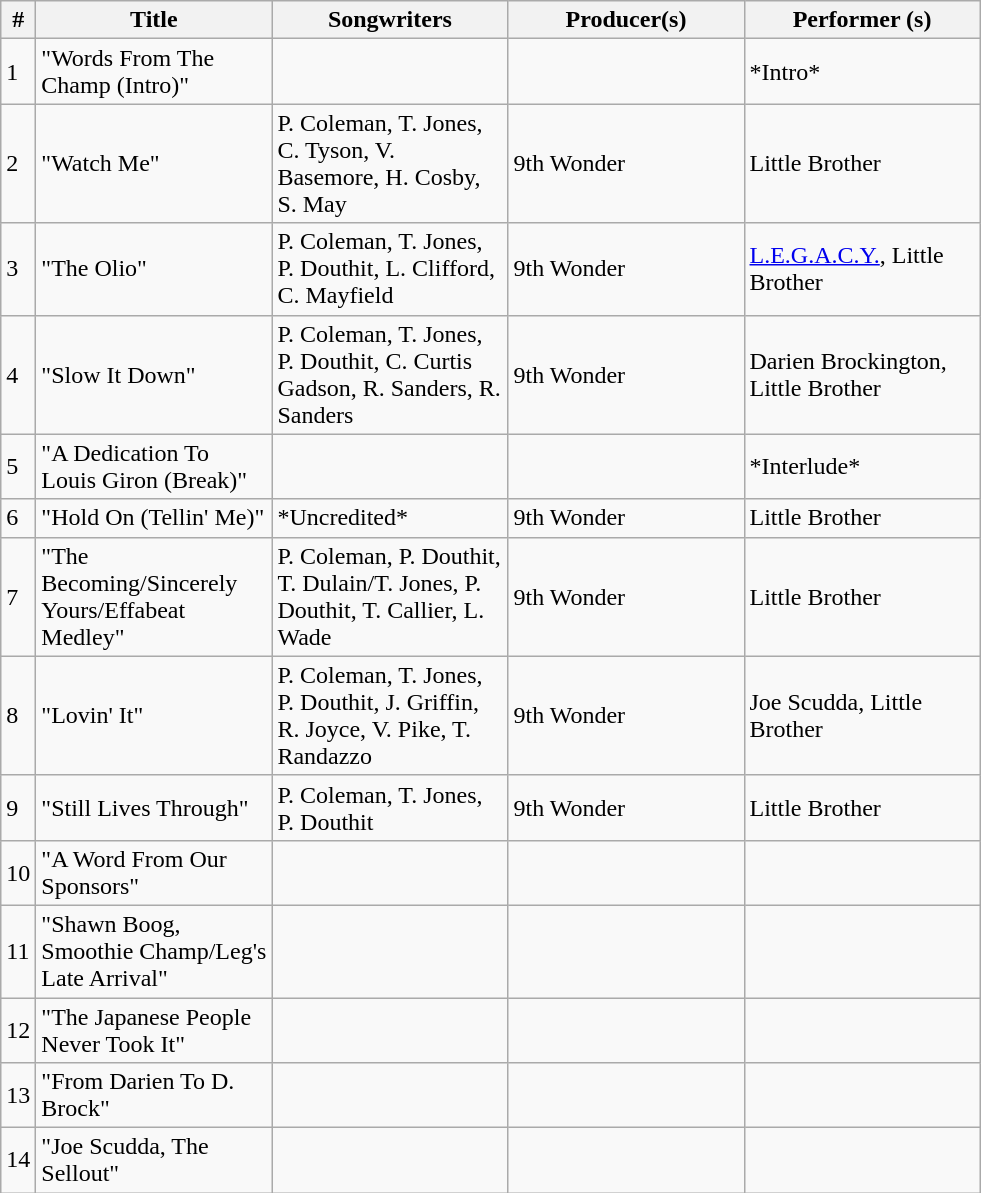<table class="wikitable">
<tr>
<th align="center" width="10">#</th>
<th align="center" width="150">Title</th>
<th align="center" width="150">Songwriters</th>
<th align="center" width="150">Producer(s)</th>
<th align="center" width="150">Performer (s)</th>
</tr>
<tr>
<td>1</td>
<td>"Words From The Champ (Intro)"</td>
<td></td>
<td></td>
<td>*Intro*</td>
</tr>
<tr>
<td>2</td>
<td>"Watch Me"</td>
<td>P. Coleman, T. Jones, C. Tyson, V. Basemore, H. Cosby, S. May</td>
<td>9th Wonder</td>
<td>Little Brother</td>
</tr>
<tr>
<td>3</td>
<td>"The Olio"</td>
<td>P. Coleman, T. Jones, P. Douthit, L. Clifford, C. Mayfield</td>
<td>9th Wonder</td>
<td><a href='#'>L.E.G.A.C.Y.</a>, Little Brother</td>
</tr>
<tr>
<td>4</td>
<td>"Slow It Down"</td>
<td>P. Coleman, T. Jones, P. Douthit, C. Curtis Gadson, R. Sanders, R. Sanders</td>
<td>9th Wonder</td>
<td>Darien Brockington, Little Brother</td>
</tr>
<tr>
<td>5</td>
<td>"A Dedication To Louis Giron (Break)"</td>
<td></td>
<td></td>
<td>*Interlude*</td>
</tr>
<tr>
<td>6</td>
<td>"Hold On (Tellin' Me)"</td>
<td>*Uncredited*</td>
<td>9th Wonder</td>
<td>Little Brother</td>
</tr>
<tr>
<td>7</td>
<td>"The Becoming/Sincerely Yours/Effabeat Medley"</td>
<td>P. Coleman, P. Douthit, T. Dulain/T. Jones, P. Douthit, T. Callier, L. Wade</td>
<td>9th Wonder</td>
<td>Little Brother</td>
</tr>
<tr>
<td>8</td>
<td>"Lovin' It"</td>
<td>P. Coleman, T. Jones, P. Douthit, J. Griffin, R. Joyce, V. Pike, T. Randazzo</td>
<td>9th Wonder</td>
<td>Joe Scudda, Little Brother</td>
</tr>
<tr>
<td>9</td>
<td>"Still Lives Through"</td>
<td>P. Coleman, T. Jones, P. Douthit</td>
<td>9th Wonder</td>
<td>Little Brother</td>
</tr>
<tr>
<td>10</td>
<td>"A Word From Our Sponsors"</td>
<td></td>
<td></td>
<td></td>
</tr>
<tr>
<td>11</td>
<td>"Shawn Boog, Smoothie Champ/Leg's Late Arrival"</td>
<td></td>
<td></td>
<td></td>
</tr>
<tr>
<td>12</td>
<td>"The Japanese People Never Took It"</td>
<td></td>
<td></td>
<td></td>
</tr>
<tr>
<td>13</td>
<td>"From Darien To D. Brock"</td>
<td></td>
<td></td>
<td></td>
</tr>
<tr>
<td>14</td>
<td>"Joe Scudda, The Sellout"</td>
<td></td>
<td></td>
<td></td>
</tr>
</table>
